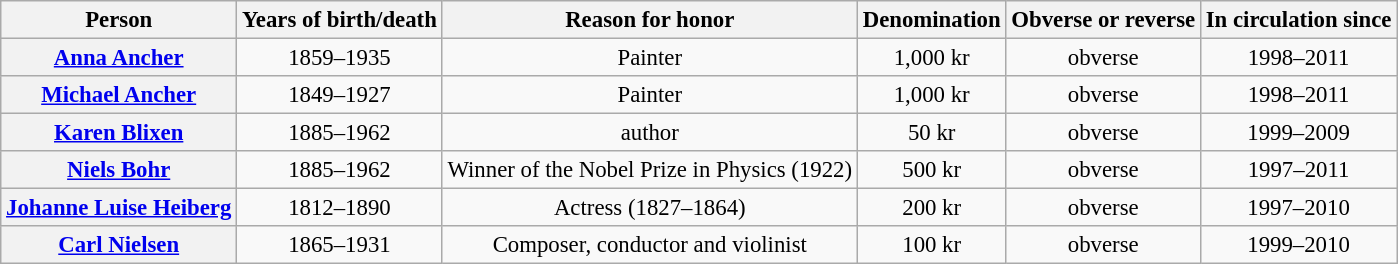<table class="wikitable" style="font-size: 95%; text-align:center;">
<tr>
<th>Person</th>
<th>Years of birth/death</th>
<th>Reason for honor</th>
<th>Denomination</th>
<th>Obverse or reverse</th>
<th>In circulation since</th>
</tr>
<tr>
<th><a href='#'>Anna Ancher</a></th>
<td>1859–1935</td>
<td>Painter</td>
<td>1,000 kr</td>
<td>obverse</td>
<td>1998–2011</td>
</tr>
<tr>
<th><a href='#'>Michael Ancher</a></th>
<td>1849–1927</td>
<td>Painter</td>
<td>1,000 kr</td>
<td>obverse</td>
<td>1998–2011</td>
</tr>
<tr>
<th><a href='#'>Karen Blixen</a></th>
<td>1885–1962</td>
<td>author</td>
<td>50 kr</td>
<td>obverse</td>
<td>1999–2009</td>
</tr>
<tr>
<th><a href='#'>Niels Bohr</a></th>
<td>1885–1962</td>
<td>Winner of the Nobel Prize in Physics (1922)</td>
<td>500 kr</td>
<td>obverse</td>
<td>1997–2011</td>
</tr>
<tr>
<th><a href='#'>Johanne Luise Heiberg</a></th>
<td>1812–1890</td>
<td>Actress (1827–1864)</td>
<td>200 kr</td>
<td>obverse</td>
<td>1997–2010</td>
</tr>
<tr>
<th><a href='#'>Carl Nielsen</a></th>
<td>1865–1931</td>
<td>Composer, conductor and violinist</td>
<td>100 kr</td>
<td>obverse</td>
<td>1999–2010</td>
</tr>
</table>
